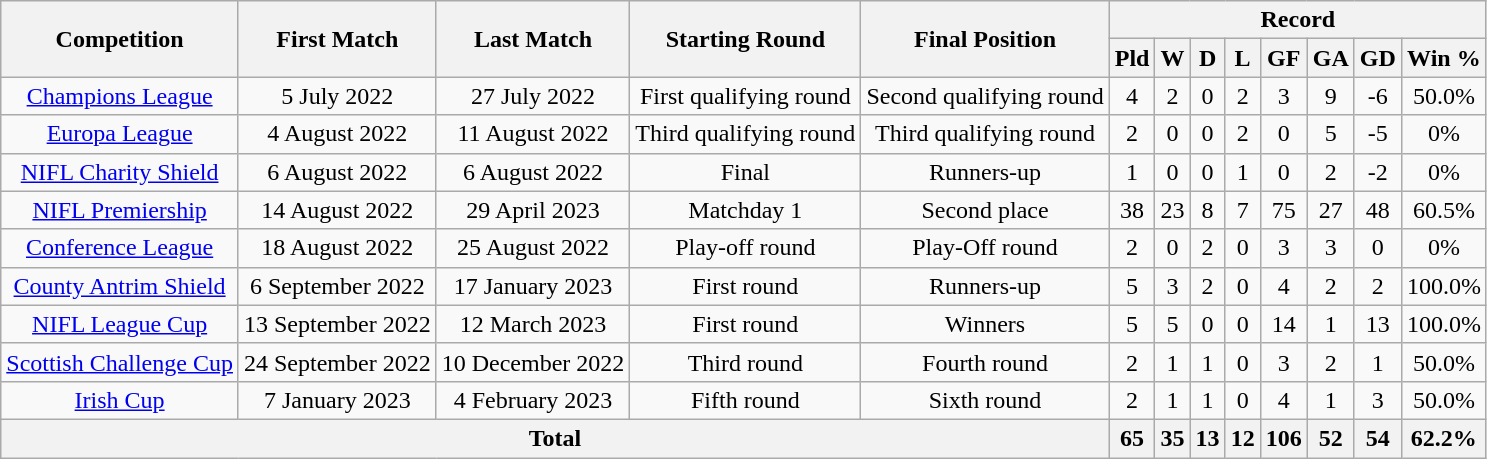<table class="wikitable" style="text-align:center">
<tr>
<th rowspan="2">Competition</th>
<th rowspan="2">First Match</th>
<th rowspan="2">Last Match</th>
<th rowspan="2">Starting Round</th>
<th rowspan="2">Final Position</th>
<th colspan="8">Record</th>
</tr>
<tr>
<th>Pld</th>
<th>W</th>
<th>D</th>
<th>L</th>
<th>GF</th>
<th>GA</th>
<th>GD</th>
<th>Win %</th>
</tr>
<tr>
<td><a href='#'>Champions League</a></td>
<td>5 July 2022</td>
<td>27 July 2022</td>
<td>First qualifying round</td>
<td>Second qualifying round</td>
<td>4</td>
<td>2</td>
<td>0</td>
<td>2</td>
<td>3</td>
<td>9</td>
<td>-6</td>
<td>50.0%</td>
</tr>
<tr>
<td><a href='#'>Europa League</a></td>
<td>4 August 2022</td>
<td>11 August 2022</td>
<td>Third qualifying round</td>
<td>Third qualifying round</td>
<td>2</td>
<td>0</td>
<td>0</td>
<td>2</td>
<td>0</td>
<td>5</td>
<td>-5</td>
<td>0%</td>
</tr>
<tr>
<td><a href='#'>NIFL Charity Shield</a></td>
<td>6 August 2022</td>
<td>6 August 2022</td>
<td>Final</td>
<td>Runners-up</td>
<td>1</td>
<td>0</td>
<td>0</td>
<td>1</td>
<td>0</td>
<td>2</td>
<td>-2</td>
<td>0%</td>
</tr>
<tr>
<td><a href='#'>NIFL Premiership</a></td>
<td>14 August 2022</td>
<td>29 April 2023</td>
<td>Matchday 1</td>
<td>Second place</td>
<td>38</td>
<td>23</td>
<td>8</td>
<td>7</td>
<td>75</td>
<td>27</td>
<td>48</td>
<td>60.5%</td>
</tr>
<tr>
<td><a href='#'>Conference League</a></td>
<td>18 August 2022</td>
<td>25 August 2022</td>
<td>Play-off round</td>
<td>Play-Off round</td>
<td>2</td>
<td>0</td>
<td>2</td>
<td>0</td>
<td>3</td>
<td>3</td>
<td>0</td>
<td>0%</td>
</tr>
<tr>
<td><a href='#'>County Antrim Shield</a></td>
<td>6 September 2022</td>
<td>17 January 2023</td>
<td>First round</td>
<td>Runners-up</td>
<td>5</td>
<td>3</td>
<td>2</td>
<td>0</td>
<td>4</td>
<td>2</td>
<td>2</td>
<td>100.0%</td>
</tr>
<tr>
<td><a href='#'>NIFL League Cup</a></td>
<td>13 September 2022</td>
<td>12 March 2023</td>
<td>First round</td>
<td>Winners</td>
<td>5</td>
<td>5</td>
<td>0</td>
<td>0</td>
<td>14</td>
<td>1</td>
<td>13</td>
<td>100.0%</td>
</tr>
<tr>
<td><a href='#'>Scottish Challenge Cup</a></td>
<td>24 September 2022</td>
<td>10 December 2022</td>
<td>Third round</td>
<td>Fourth round</td>
<td>2</td>
<td>1</td>
<td>1</td>
<td>0</td>
<td>3</td>
<td>2</td>
<td>1</td>
<td>50.0%</td>
</tr>
<tr>
<td><a href='#'>Irish Cup</a></td>
<td>7 January 2023</td>
<td>4 February 2023</td>
<td>Fifth round</td>
<td>Sixth round</td>
<td>2</td>
<td>1</td>
<td>1</td>
<td>0</td>
<td>4</td>
<td>1</td>
<td>3</td>
<td>50.0%</td>
</tr>
<tr>
<th colspan="5">Total</th>
<th>65</th>
<th>35</th>
<th>13</th>
<th>12</th>
<th>106</th>
<th>52</th>
<th>54</th>
<th>62.2%</th>
</tr>
</table>
